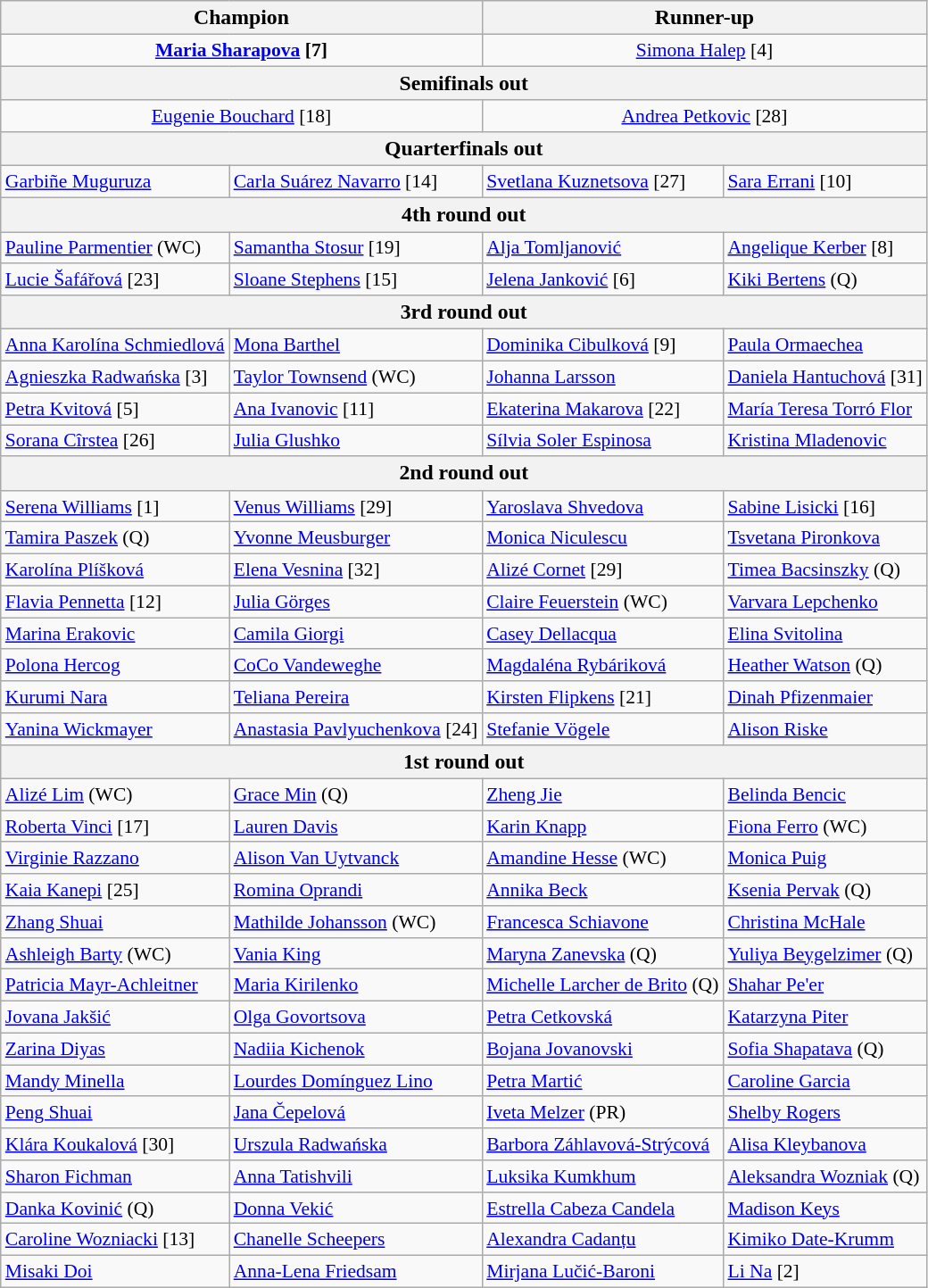<table class="wikitable collapsible collapsed" style="font-size:90%">
<tr style="font-size:110%">
<th colspan="2"><strong>Champion</strong></th>
<th colspan="2">Runner-up</th>
</tr>
<tr style="text-align:center;">
<td colspan="2"><strong> <a href='#'>Maria Sharapova</a> [7]</strong></td>
<td colspan="2"> <a href='#'>Simona Halep</a> [4]</td>
</tr>
<tr style="font-size:110%">
<th colspan="4">Semifinals out</th>
</tr>
<tr style="text-align:center;">
<td colspan="2"> <a href='#'>Eugenie Bouchard</a> [18]</td>
<td colspan="2"> <a href='#'>Andrea Petkovic</a> [28]</td>
</tr>
<tr style="font-size:110%">
<th colspan="4">Quarterfinals out</th>
</tr>
<tr>
<td> <a href='#'>Garbiñe Muguruza</a></td>
<td> <a href='#'>Carla Suárez Navarro</a> [14]</td>
<td> <a href='#'>Svetlana Kuznetsova</a> [27]</td>
<td> <a href='#'>Sara Errani</a> [10]</td>
</tr>
<tr style="font-size:110%">
<th colspan="4">4th round out</th>
</tr>
<tr>
<td> <a href='#'>Pauline Parmentier</a> (WC)</td>
<td> <a href='#'>Samantha Stosur</a> [19]</td>
<td> <a href='#'>Alja Tomljanović</a></td>
<td> <a href='#'>Angelique Kerber</a> [8]</td>
</tr>
<tr>
<td> <a href='#'>Lucie Šafářová</a> [23]</td>
<td> <a href='#'>Sloane Stephens</a> [15]</td>
<td> <a href='#'>Jelena Janković</a> [6]</td>
<td> <a href='#'>Kiki Bertens</a> (Q)</td>
</tr>
<tr style="font-size:110%">
<th colspan="4">3rd round out</th>
</tr>
<tr>
<td> <a href='#'>Anna Karolína Schmiedlová</a></td>
<td> <a href='#'>Mona Barthel</a></td>
<td> <a href='#'>Dominika Cibulková</a> [9]</td>
<td> <a href='#'>Paula Ormaechea</a></td>
</tr>
<tr>
<td> <a href='#'>Agnieszka Radwańska</a> [3]</td>
<td> <a href='#'>Taylor Townsend</a> (WC)</td>
<td> <a href='#'>Johanna Larsson</a></td>
<td> <a href='#'>Daniela Hantuchová</a> [31]</td>
</tr>
<tr>
<td> <a href='#'>Petra Kvitová</a> [5]</td>
<td> <a href='#'>Ana Ivanovic</a> [11]</td>
<td> <a href='#'>Ekaterina Makarova</a> [22]</td>
<td> <a href='#'>María Teresa Torró Flor</a></td>
</tr>
<tr>
<td> <a href='#'>Sorana Cîrstea</a> [26]</td>
<td> <a href='#'>Julia Glushko</a></td>
<td> <a href='#'>Sílvia Soler Espinosa</a></td>
<td> <a href='#'>Kristina Mladenovic</a></td>
</tr>
<tr style="font-size:110%">
<th colspan="4">2nd round out</th>
</tr>
<tr>
<td> <a href='#'>Serena Williams</a> [1]</td>
<td> <a href='#'>Venus Williams</a> [29]</td>
<td> <a href='#'>Yaroslava Shvedova</a></td>
<td> <a href='#'>Sabine Lisicki</a> [16]</td>
</tr>
<tr>
<td> <a href='#'>Tamira Paszek</a> (Q)</td>
<td> <a href='#'>Yvonne Meusburger</a></td>
<td> <a href='#'>Monica Niculescu</a></td>
<td> <a href='#'>Tsvetana Pironkova</a></td>
</tr>
<tr>
<td> <a href='#'>Karolína Plíšková</a></td>
<td> <a href='#'>Elena Vesnina</a> [32]</td>
<td> <a href='#'>Alizé Cornet</a> [29]</td>
<td> <a href='#'>Timea Bacsinszky</a> (Q)</td>
</tr>
<tr>
<td> <a href='#'>Flavia Pennetta</a> [12]</td>
<td> <a href='#'>Julia Görges</a></td>
<td> <a href='#'>Claire Feuerstein</a> (WC)</td>
<td> <a href='#'>Varvara Lepchenko</a></td>
</tr>
<tr>
<td> <a href='#'>Marina Erakovic</a></td>
<td> <a href='#'>Camila Giorgi</a></td>
<td> <a href='#'>Casey Dellacqua</a></td>
<td> <a href='#'>Elina Svitolina</a></td>
</tr>
<tr>
<td> <a href='#'>Polona Hercog</a></td>
<td> <a href='#'>CoCo Vandeweghe</a></td>
<td> <a href='#'>Magdaléna Rybáriková</a></td>
<td> <a href='#'>Heather Watson</a> (Q)</td>
</tr>
<tr>
<td> <a href='#'>Kurumi Nara</a></td>
<td> <a href='#'>Teliana Pereira</a></td>
<td> <a href='#'>Kirsten Flipkens</a> [21]</td>
<td> <a href='#'>Dinah Pfizenmaier</a></td>
</tr>
<tr>
<td> <a href='#'>Yanina Wickmayer</a></td>
<td> <a href='#'>Anastasia Pavlyuchenkova</a> [24]</td>
<td> <a href='#'>Stefanie Vögele</a></td>
<td> <a href='#'>Alison Riske</a></td>
</tr>
<tr style="font-size:110%">
<th colspan="4">1st round out</th>
</tr>
<tr>
<td> <a href='#'>Alizé Lim</a> (WC)</td>
<td> <a href='#'>Grace Min</a> (Q)</td>
<td> <a href='#'>Zheng Jie</a></td>
<td> <a href='#'>Belinda Bencic</a></td>
</tr>
<tr>
<td> <a href='#'>Roberta Vinci</a> [17]</td>
<td> <a href='#'>Lauren Davis</a></td>
<td> <a href='#'>Karin Knapp</a></td>
<td> <a href='#'>Fiona Ferro</a> (WC)</td>
</tr>
<tr>
<td> <a href='#'>Virginie Razzano</a></td>
<td> <a href='#'>Alison Van Uytvanck</a></td>
<td> <a href='#'>Amandine Hesse</a> (WC)</td>
<td> <a href='#'>Monica Puig</a></td>
</tr>
<tr>
<td> <a href='#'>Kaia Kanepi</a> [25]</td>
<td> <a href='#'>Romina Oprandi</a></td>
<td> <a href='#'>Annika Beck</a></td>
<td> <a href='#'>Ksenia Pervak</a> (Q)</td>
</tr>
<tr>
<td> <a href='#'>Zhang Shuai</a></td>
<td> <a href='#'>Mathilde Johansson</a> (WC)</td>
<td> <a href='#'>Francesca Schiavone</a></td>
<td> <a href='#'>Christina McHale</a></td>
</tr>
<tr>
<td> <a href='#'>Ashleigh Barty</a> (WC)</td>
<td> <a href='#'>Vania King</a></td>
<td> <a href='#'>Maryna Zanevska</a> (Q)</td>
<td> <a href='#'>Yuliya Beygelzimer</a> (Q)</td>
</tr>
<tr>
<td> <a href='#'>Patricia Mayr-Achleitner</a></td>
<td> <a href='#'>Maria Kirilenko</a></td>
<td> <a href='#'>Michelle Larcher de Brito</a> (Q)</td>
<td> <a href='#'>Shahar Pe'er</a></td>
</tr>
<tr>
<td> <a href='#'>Jovana Jakšić</a></td>
<td> <a href='#'>Olga Govortsova</a></td>
<td> <a href='#'>Petra Cetkovská</a></td>
<td> <a href='#'>Katarzyna Piter</a></td>
</tr>
<tr>
<td> <a href='#'>Zarina Diyas</a></td>
<td> <a href='#'>Nadiia Kichenok</a></td>
<td> <a href='#'>Bojana Jovanovski</a></td>
<td> <a href='#'>Sofia Shapatava</a> (Q)</td>
</tr>
<tr>
<td> <a href='#'>Mandy Minella</a></td>
<td> <a href='#'>Lourdes Domínguez Lino</a></td>
<td> <a href='#'>Petra Martić</a></td>
<td> <a href='#'>Caroline Garcia</a></td>
</tr>
<tr>
<td> <a href='#'>Peng Shuai</a></td>
<td> <a href='#'>Jana Čepelová</a></td>
<td> <a href='#'>Iveta Melzer</a> (PR)</td>
<td> <a href='#'>Shelby Rogers</a></td>
</tr>
<tr>
<td> <a href='#'>Klára Koukalová</a> [30]</td>
<td> <a href='#'>Urszula Radwańska</a></td>
<td> <a href='#'>Barbora Záhlavová-Strýcová</a></td>
<td> <a href='#'>Alisa Kleybanova</a></td>
</tr>
<tr>
<td> <a href='#'>Sharon Fichman</a></td>
<td> <a href='#'>Anna Tatishvili</a></td>
<td> <a href='#'>Luksika Kumkhum</a></td>
<td> <a href='#'>Aleksandra Wozniak</a> (Q)</td>
</tr>
<tr>
<td> <a href='#'>Danka Kovinić</a> (Q)</td>
<td> <a href='#'>Donna Vekić</a></td>
<td> <a href='#'>Estrella Cabeza Candela</a></td>
<td> <a href='#'>Madison Keys</a></td>
</tr>
<tr>
<td> <a href='#'>Caroline Wozniacki</a> [13]</td>
<td> <a href='#'>Chanelle Scheepers</a></td>
<td> <a href='#'>Alexandra Cadanțu</a></td>
<td> <a href='#'>Kimiko Date-Krumm</a></td>
</tr>
<tr>
<td> <a href='#'>Misaki Doi</a></td>
<td> <a href='#'>Anna-Lena Friedsam</a></td>
<td> <a href='#'>Mirjana Lučić-Baroni</a></td>
<td> <a href='#'>Li Na</a> [2]</td>
</tr>
</table>
